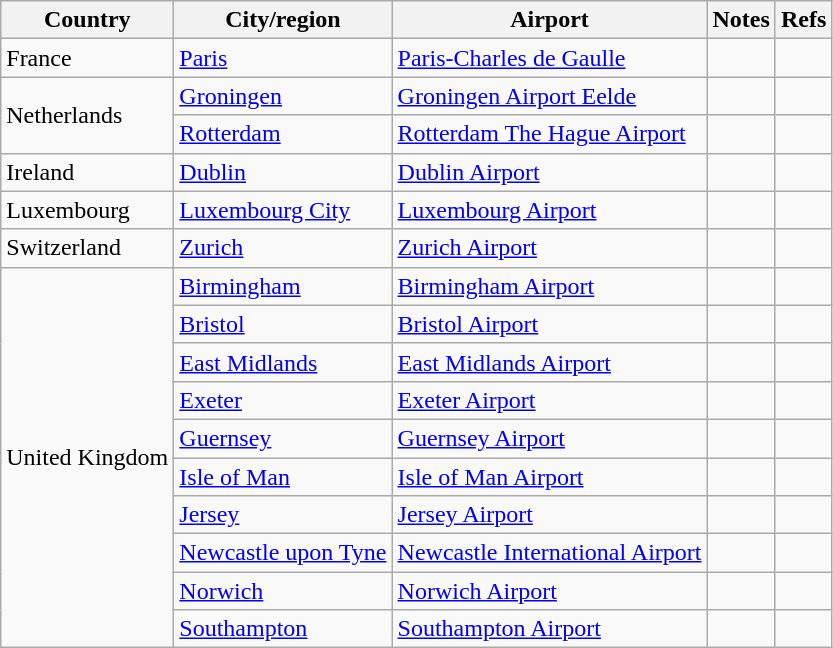<table class="wikitable sortable">
<tr>
<th>Country</th>
<th>City/region</th>
<th>Airport</th>
<th>Notes</th>
<th>Refs</th>
</tr>
<tr>
<td>France</td>
<td><a href='#'>Paris</a></td>
<td><a href='#'>Paris-Charles de Gaulle </a></td>
<td></td>
<td style="text-align:center;"align=center></td>
</tr>
<tr>
<td rowspan="2">Netherlands</td>
<td><a href='#'>Groningen</a></td>
<td><a href='#'>Groningen Airport Eelde</a></td>
<td></td>
<td style="text-align:center;"></td>
</tr>
<tr>
<td><a href='#'>Rotterdam</a></td>
<td><a href='#'>Rotterdam The Hague Airport</a></td>
<td></td>
<td style="text-align:center;"></td>
</tr>
<tr>
<td>Ireland</td>
<td><a href='#'>Dublin</a></td>
<td><a href='#'>Dublin Airport</a></td>
<td></td>
<td style="text-align:center;"></td>
</tr>
<tr>
<td>Luxembourg</td>
<td><a href='#'>Luxembourg City</a></td>
<td><a href='#'>Luxembourg Airport</a></td>
<td></td>
<td align=center></td>
</tr>
<tr>
<td>Switzerland</td>
<td><a href='#'>Zurich</a></td>
<td><a href='#'>Zurich Airport</a></td>
<td></td>
<td style="text-align:center;"></td>
</tr>
<tr>
<td rowspan="10">United Kingdom</td>
<td><a href='#'>Birmingham</a></td>
<td><a href='#'>Birmingham Airport</a></td>
<td></td>
<td align=center></td>
</tr>
<tr>
<td><a href='#'>Bristol</a></td>
<td><a href='#'>Bristol Airport</a></td>
<td></td>
<td align=center></td>
</tr>
<tr>
<td><a href='#'>East Midlands</a></td>
<td><a href='#'>East Midlands Airport</a></td>
<td></td>
<td align=center></td>
</tr>
<tr>
<td><a href='#'>Exeter</a></td>
<td><a href='#'>Exeter Airport</a></td>
<td></td>
<td align=center></td>
</tr>
<tr>
<td><a href='#'>Guernsey</a></td>
<td><a href='#'>Guernsey Airport</a></td>
<td></td>
<td style="text-align:center;"></td>
</tr>
<tr>
<td><a href='#'>Isle of Man</a></td>
<td><a href='#'>Isle of Man Airport</a></td>
<td></td>
<td align=center></td>
</tr>
<tr>
<td><a href='#'>Jersey</a></td>
<td><a href='#'>Jersey Airport</a></td>
<td></td>
<td style="text-align:center;"></td>
</tr>
<tr>
<td><a href='#'>Newcastle upon Tyne</a></td>
<td><a href='#'>Newcastle International Airport</a></td>
<td></td>
<td align=center></td>
</tr>
<tr>
<td><a href='#'>Norwich</a></td>
<td><a href='#'>Norwich Airport</a></td>
<td></td>
<td align=center></td>
</tr>
<tr>
<td><a href='#'>Southampton</a></td>
<td><a href='#'>Southampton Airport</a></td>
<td></td>
<td align=center></td>
</tr>
</table>
